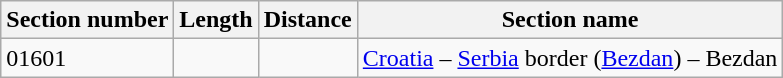<table class="wikitable">
<tr>
<th>Section number</th>
<th>Length</th>
<th>Distance</th>
<th>Section name</th>
</tr>
<tr>
<td>01601</td>
<td></td>
<td></td>
<td><a href='#'>Croatia</a> – <a href='#'>Serbia</a> border (<a href='#'>Bezdan</a>) – Bezdan</td>
</tr>
</table>
